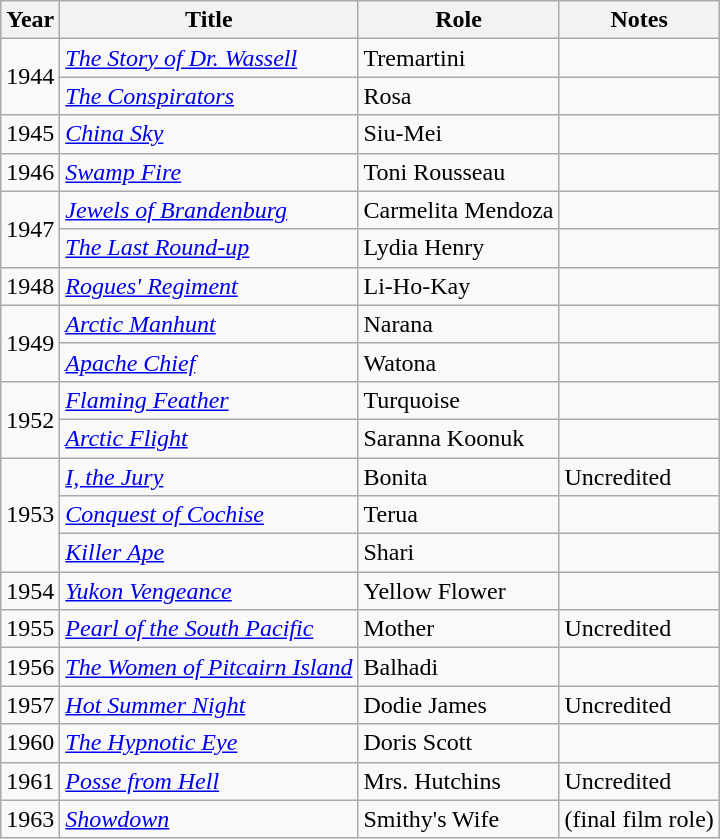<table class="wikitable">
<tr>
<th>Year</th>
<th>Title</th>
<th>Role</th>
<th>Notes</th>
</tr>
<tr>
<td rowspan=2>1944</td>
<td><em><a href='#'>The Story of Dr. Wassell</a></em></td>
<td>Tremartini</td>
<td></td>
</tr>
<tr>
<td><em><a href='#'>The Conspirators</a></em></td>
<td>Rosa</td>
<td></td>
</tr>
<tr>
<td>1945</td>
<td><em><a href='#'>China Sky</a></em></td>
<td>Siu-Mei</td>
<td></td>
</tr>
<tr>
<td>1946</td>
<td><em><a href='#'>Swamp Fire</a></em></td>
<td>Toni Rousseau</td>
<td></td>
</tr>
<tr>
<td rowspan=2>1947</td>
<td><em><a href='#'>Jewels of Brandenburg</a></em></td>
<td>Carmelita Mendoza</td>
<td></td>
</tr>
<tr>
<td><em><a href='#'>The Last Round-up</a></em></td>
<td>Lydia Henry</td>
<td></td>
</tr>
<tr>
<td>1948</td>
<td><em><a href='#'>Rogues' Regiment</a></em></td>
<td>Li-Ho-Kay</td>
<td></td>
</tr>
<tr>
<td rowspan=2>1949</td>
<td><em><a href='#'>Arctic Manhunt</a></em></td>
<td>Narana</td>
<td></td>
</tr>
<tr>
<td><em><a href='#'>Apache Chief</a></em></td>
<td>Watona</td>
<td></td>
</tr>
<tr>
<td rowspan=2>1952</td>
<td><em><a href='#'>Flaming Feather</a></em></td>
<td>Turquoise</td>
<td></td>
</tr>
<tr>
<td><em><a href='#'>Arctic Flight</a></em></td>
<td>Saranna Koonuk</td>
<td></td>
</tr>
<tr>
<td rowspan=3>1953</td>
<td><em><a href='#'>I, the Jury</a></em></td>
<td>Bonita</td>
<td>Uncredited</td>
</tr>
<tr>
<td><em><a href='#'>Conquest of Cochise</a></em></td>
<td>Terua</td>
<td></td>
</tr>
<tr>
<td><em><a href='#'>Killer Ape</a></em></td>
<td>Shari</td>
<td></td>
</tr>
<tr>
<td>1954</td>
<td><em><a href='#'>Yukon Vengeance</a></em></td>
<td>Yellow Flower</td>
<td></td>
</tr>
<tr>
<td>1955</td>
<td><em><a href='#'>Pearl of the South Pacific</a></em></td>
<td>Mother</td>
<td>Uncredited</td>
</tr>
<tr>
<td>1956</td>
<td><em><a href='#'>The Women of Pitcairn Island</a></em></td>
<td>Balhadi</td>
<td></td>
</tr>
<tr>
<td>1957</td>
<td><em><a href='#'>Hot Summer Night</a></em></td>
<td>Dodie James</td>
<td>Uncredited</td>
</tr>
<tr>
<td>1960</td>
<td><em><a href='#'>The Hypnotic Eye</a></em></td>
<td>Doris Scott</td>
<td></td>
</tr>
<tr>
<td>1961</td>
<td><em><a href='#'>Posse from Hell</a></em></td>
<td>Mrs. Hutchins</td>
<td>Uncredited</td>
</tr>
<tr>
<td>1963</td>
<td><em><a href='#'>Showdown</a></em></td>
<td>Smithy's Wife</td>
<td>(final film role)</td>
</tr>
</table>
